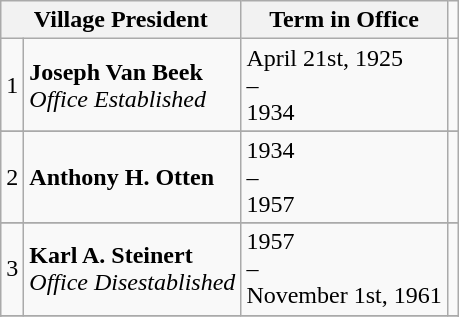<table class="wikitable mw-collapsible">
<tr>
<th colspan="2">Village President</th>
<th>Term in Office</th>
</tr>
<tr>
<td rowspan="2">1</td>
<td rowspan="2"><strong>Joseph Van Beek</strong><br><em>Office Established</em><br></td>
<td rowspan="2">April 21st, 1925<br>–<br>1934</td>
</tr>
<tr>
<td></td>
</tr>
<tr>
</tr>
<tr>
<td rowspan="2">2</td>
<td rowspan="2"><strong>Anthony H. Otten</strong><br></td>
<td rowspan="2">1934<br>–<br> 1957</td>
</tr>
<tr>
<td></td>
</tr>
<tr>
</tr>
<tr>
</tr>
<tr>
<td rowspan="2">3</td>
<td rowspan="2"><strong>Karl A. Steinert</strong><br><em>Office Disestablished</em><br></td>
<td rowspan="2">1957<br>–<br> November 1st, 1961</td>
</tr>
<tr>
<td></td>
</tr>
<tr>
</tr>
<tr>
</tr>
</table>
